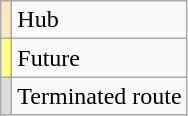<table class="wikitable sortable">
<tr>
<td style="background-color: #FFE6BD"></td>
<td>Hub</td>
</tr>
<tr>
<td style="background-color:#FFFF80"></td>
<td>Future</td>
</tr>
<tr>
<td style="background-color:#DDDDDD"></td>
<td>Terminated route</td>
</tr>
</table>
